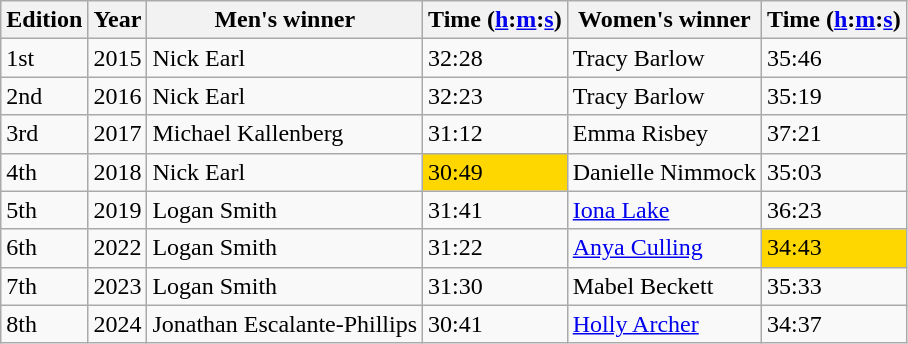<table class="wikitable sortable">
<tr>
<th>Edition</th>
<th>Year</th>
<th>Men's winner</th>
<th>Time (<a href='#'>h</a>:<a href='#'>m</a>:<a href='#'>s</a>)</th>
<th>Women's winner</th>
<th>Time (<a href='#'>h</a>:<a href='#'>m</a>:<a href='#'>s</a>)</th>
</tr>
<tr>
<td>1st</td>
<td>2015</td>
<td> Nick Earl</td>
<td>32:28</td>
<td> Tracy Barlow</td>
<td>35:46</td>
</tr>
<tr>
<td>2nd</td>
<td>2016</td>
<td> Nick Earl</td>
<td>32:23</td>
<td> Tracy Barlow</td>
<td>35:19</td>
</tr>
<tr>
<td>3rd</td>
<td>2017</td>
<td> Michael Kallenberg</td>
<td>31:12</td>
<td> Emma Risbey</td>
<td>37:21</td>
</tr>
<tr>
<td>4th</td>
<td>2018</td>
<td> Nick Earl</td>
<td bgcolor="gold">30:49</td>
<td> Danielle Nimmock</td>
<td>35:03</td>
</tr>
<tr>
<td>5th</td>
<td>2019</td>
<td> Logan Smith</td>
<td>31:41</td>
<td> <a href='#'>Iona Lake</a></td>
<td>36:23</td>
</tr>
<tr>
<td>6th</td>
<td>2022</td>
<td> Logan Smith</td>
<td>31:22</td>
<td> <a href='#'>Anya Culling</a></td>
<td bgcolor="gold">34:43</td>
</tr>
<tr>
<td>7th</td>
<td>2023</td>
<td> Logan Smith</td>
<td>31:30</td>
<td> Mabel Beckett</td>
<td>35:33</td>
</tr>
<tr>
<td>8th</td>
<td>2024</td>
<td> Jonathan Escalante-Phillips</td>
<td>30:41</td>
<td> <a href='#'>Holly Archer</a></td>
<td>34:37</td>
</tr>
</table>
